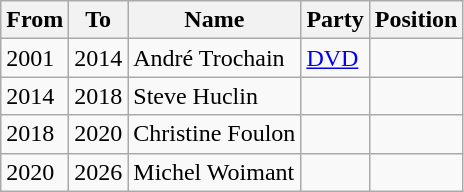<table class="wikitable">
<tr>
<th>From</th>
<th>To</th>
<th>Name</th>
<th>Party</th>
<th>Position</th>
</tr>
<tr>
<td>2001</td>
<td>2014</td>
<td>André Trochain</td>
<td><a href='#'>DVD</a></td>
<td></td>
</tr>
<tr>
<td>2014</td>
<td>2018</td>
<td>Steve Huclin</td>
<td></td>
<td></td>
</tr>
<tr>
<td>2018</td>
<td>2020</td>
<td>Christine Foulon</td>
<td></td>
<td></td>
</tr>
<tr>
<td>2020</td>
<td>2026</td>
<td>Michel Woimant</td>
<td></td>
<td></td>
</tr>
</table>
